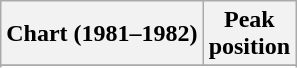<table class="wikitable sortable plainrowheaders" style="text-align:center">
<tr>
<th scope="col">Chart (1981–1982)</th>
<th scope="col">Peak<br> position</th>
</tr>
<tr>
</tr>
<tr>
</tr>
</table>
